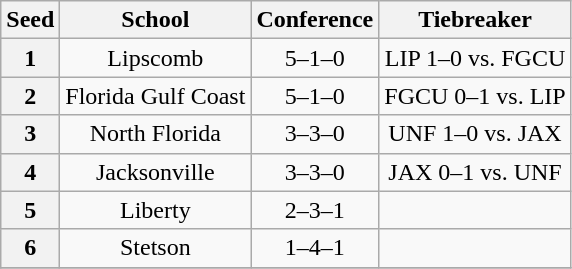<table class="wikitable" style="text-align:center">
<tr>
<th>Seed</th>
<th>School</th>
<th>Conference</th>
<th>Tiebreaker</th>
</tr>
<tr>
<th>1</th>
<td>Lipscomb</td>
<td>5–1–0</td>
<td>LIP 1–0 vs. FGCU</td>
</tr>
<tr>
<th>2</th>
<td>Florida Gulf Coast</td>
<td>5–1–0</td>
<td>FGCU 0–1 vs. LIP</td>
</tr>
<tr>
<th>3</th>
<td>North Florida</td>
<td>3–3–0</td>
<td>UNF 1–0 vs. JAX</td>
</tr>
<tr>
<th>4</th>
<td>Jacksonville</td>
<td>3–3–0</td>
<td>JAX 0–1 vs. UNF</td>
</tr>
<tr>
<th>5</th>
<td>Liberty</td>
<td>2–3–1</td>
<td></td>
</tr>
<tr>
<th>6</th>
<td>Stetson</td>
<td>1–4–1</td>
<td></td>
</tr>
<tr>
</tr>
</table>
